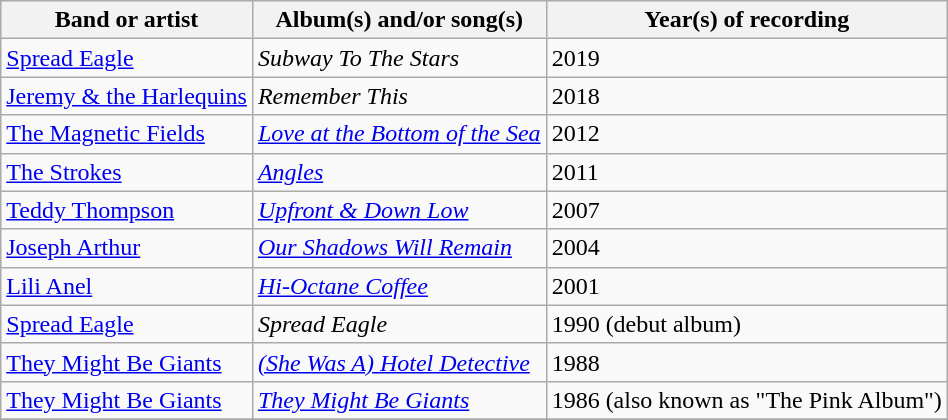<table class="wikitable" border="1">
<tr>
<th>Band or artist</th>
<th>Album(s) and/or song(s)</th>
<th>Year(s) of recording</th>
</tr>
<tr>
<td><a href='#'>Spread Eagle</a></td>
<td><em>Subway To The Stars</em></td>
<td>2019</td>
</tr>
<tr>
<td><a href='#'>Jeremy & the Harlequins</a></td>
<td><em>Remember This</em></td>
<td>2018</td>
</tr>
<tr>
<td><a href='#'>The Magnetic Fields</a></td>
<td><em><a href='#'>Love at the Bottom of the Sea</a></em></td>
<td>2012</td>
</tr>
<tr>
<td><a href='#'>The Strokes</a></td>
<td><em><a href='#'>Angles</a></em></td>
<td>2011</td>
</tr>
<tr>
<td><a href='#'>Teddy Thompson</a></td>
<td><em><a href='#'>Upfront & Down Low</a></em></td>
<td>2007</td>
</tr>
<tr>
<td><a href='#'>Joseph Arthur</a></td>
<td><em><a href='#'>Our Shadows Will Remain</a></em></td>
<td>2004</td>
</tr>
<tr>
<td><a href='#'>Lili Anel</a></td>
<td><em><a href='#'>Hi-Octane Coffee</a></em></td>
<td>2001</td>
</tr>
<tr>
<td><a href='#'>Spread Eagle</a></td>
<td><em>Spread Eagle</em></td>
<td>1990 (debut album)</td>
</tr>
<tr>
<td><a href='#'>They Might Be Giants</a></td>
<td><em><a href='#'>(She Was A) Hotel Detective</a></em></td>
<td>1988</td>
</tr>
<tr>
<td><a href='#'>They Might Be Giants</a></td>
<td><em><a href='#'>They Might Be Giants</a></em></td>
<td>1986 (also known as "The Pink Album")</td>
</tr>
<tr>
</tr>
</table>
